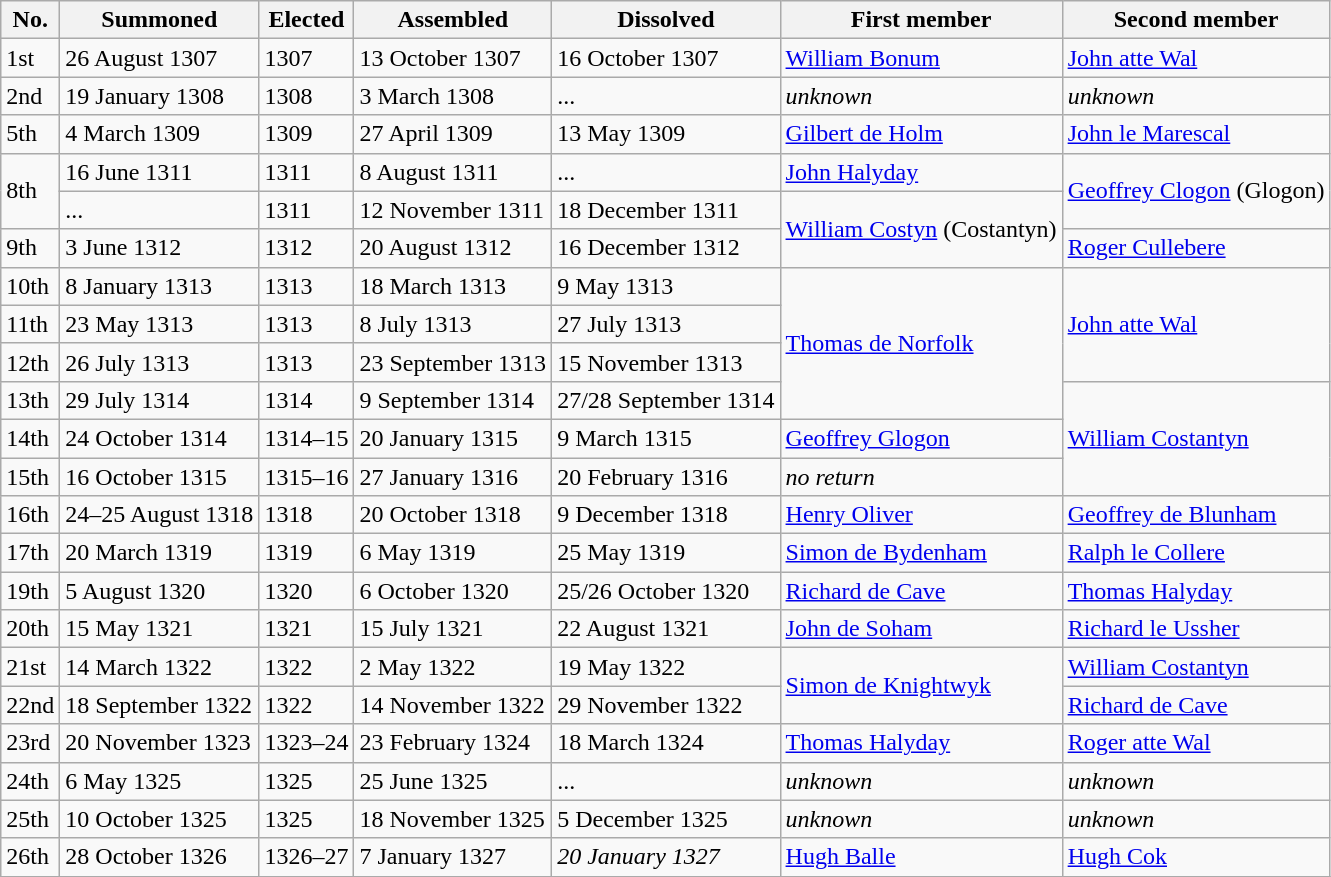<table class="wikitable">
<tr>
<th>No.</th>
<th>Summoned</th>
<th>Elected</th>
<th>Assembled</th>
<th>Dissolved</th>
<th>First member</th>
<th>Second member</th>
</tr>
<tr>
<td>1st</td>
<td>26 August 1307</td>
<td>1307</td>
<td>13 October 1307</td>
<td>16 October 1307</td>
<td><a href='#'>William Bonum</a></td>
<td><a href='#'>John atte Wal</a></td>
</tr>
<tr>
<td>2nd</td>
<td>19 January 1308</td>
<td>1308</td>
<td>3 March 1308</td>
<td>...</td>
<td><em>unknown</em></td>
<td><em>unknown</em></td>
</tr>
<tr>
<td>5th</td>
<td>4 March 1309</td>
<td>1309</td>
<td>27 April 1309</td>
<td>13 May 1309</td>
<td><a href='#'>Gilbert de Holm</a></td>
<td><a href='#'>John le Marescal</a></td>
</tr>
<tr>
<td rowspan="2">8th</td>
<td>16 June 1311</td>
<td>1311</td>
<td>8 August 1311</td>
<td>...</td>
<td><a href='#'>John Halyday</a></td>
<td rowspan="2"><a href='#'>Geoffrey Clogon</a> (Glogon)</td>
</tr>
<tr>
<td>...</td>
<td>1311</td>
<td>12 November 1311</td>
<td>18 December 1311</td>
<td rowspan="2"><a href='#'>William Costyn</a> (Costantyn)</td>
</tr>
<tr>
<td>9th</td>
<td>3 June 1312</td>
<td>1312</td>
<td>20 August 1312</td>
<td>16 December 1312</td>
<td><a href='#'>Roger Cullebere</a></td>
</tr>
<tr>
<td>10th</td>
<td>8 January 1313</td>
<td>1313</td>
<td>18 March 1313</td>
<td>9 May 1313</td>
<td rowspan="4"><a href='#'>Thomas de Norfolk</a></td>
<td rowspan="3"><a href='#'>John atte Wal</a></td>
</tr>
<tr>
<td>11th</td>
<td>23 May 1313</td>
<td>1313</td>
<td>8 July 1313</td>
<td>27 July 1313</td>
</tr>
<tr>
<td>12th</td>
<td>26 July 1313</td>
<td>1313</td>
<td>23 September 1313</td>
<td>15 November 1313</td>
</tr>
<tr>
<td>13th</td>
<td>29 July 1314</td>
<td>1314</td>
<td>9 September 1314</td>
<td>27/28 September 1314</td>
<td rowspan="3"><a href='#'>William Costantyn</a></td>
</tr>
<tr>
<td>14th</td>
<td>24 October 1314</td>
<td>1314–15</td>
<td>20 January 1315</td>
<td>9 March 1315</td>
<td><a href='#'>Geoffrey Glogon</a></td>
</tr>
<tr>
<td>15th</td>
<td>16 October 1315</td>
<td>1315–16</td>
<td>27 January 1316</td>
<td>20 February 1316</td>
<td><em>no return</em></td>
</tr>
<tr>
<td>16th</td>
<td>24–25 August 1318</td>
<td>1318</td>
<td>20 October 1318</td>
<td>9 December 1318</td>
<td><a href='#'>Henry Oliver</a></td>
<td><a href='#'>Geoffrey de Blunham</a></td>
</tr>
<tr>
<td>17th</td>
<td>20 March 1319</td>
<td>1319</td>
<td>6 May 1319</td>
<td>25 May 1319</td>
<td><a href='#'>Simon de Bydenham</a></td>
<td><a href='#'>Ralph le Collere</a></td>
</tr>
<tr>
<td>19th</td>
<td>5 August 1320</td>
<td>1320</td>
<td>6 October 1320</td>
<td>25/26 October 1320</td>
<td><a href='#'>Richard de Cave</a></td>
<td><a href='#'>Thomas Halyday</a></td>
</tr>
<tr>
<td>20th</td>
<td>15 May 1321</td>
<td>1321</td>
<td>15 July 1321</td>
<td>22 August 1321</td>
<td><a href='#'>John de Soham</a></td>
<td><a href='#'>Richard le Ussher</a></td>
</tr>
<tr>
<td>21st</td>
<td>14 March 1322</td>
<td>1322</td>
<td>2 May 1322</td>
<td>19 May 1322</td>
<td rowspan="2"><a href='#'>Simon de Knightwyk</a></td>
<td><a href='#'>William Costantyn</a></td>
</tr>
<tr>
<td>22nd</td>
<td>18 September 1322</td>
<td>1322</td>
<td>14 November 1322</td>
<td>29 November 1322</td>
<td><a href='#'>Richard de Cave</a></td>
</tr>
<tr>
<td>23rd</td>
<td>20 November 1323</td>
<td>1323–24</td>
<td>23 February 1324</td>
<td>18 March 1324</td>
<td><a href='#'>Thomas Halyday</a></td>
<td><a href='#'>Roger atte Wal</a></td>
</tr>
<tr>
<td>24th</td>
<td>6 May 1325</td>
<td>1325</td>
<td>25 June 1325</td>
<td>...</td>
<td><em>unknown</em></td>
<td><em>unknown</em></td>
</tr>
<tr>
<td>25th</td>
<td>10 October 1325</td>
<td>1325</td>
<td>18 November 1325</td>
<td>5 December 1325</td>
<td><em>unknown</em></td>
<td><em>unknown</em></td>
</tr>
<tr>
<td>26th</td>
<td>28 October 1326</td>
<td>1326–27</td>
<td>7 January 1327</td>
<td><em>20 January 1327</em></td>
<td><a href='#'>Hugh Balle</a></td>
<td><a href='#'>Hugh Cok</a> </td>
</tr>
<tr>
</tr>
</table>
